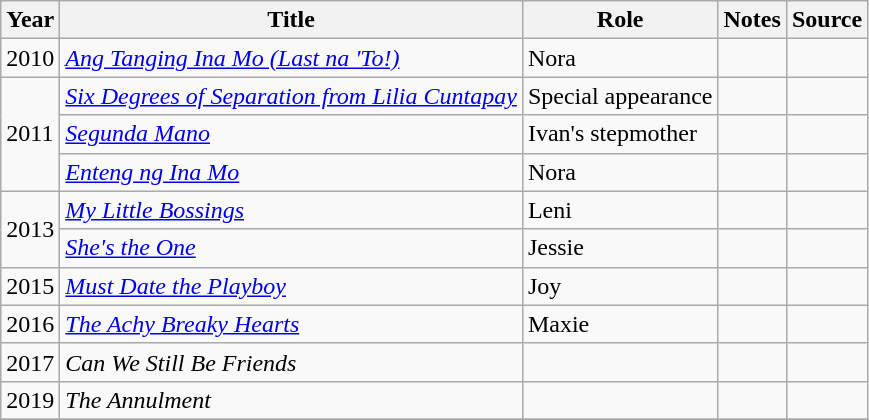<table class="wikitable sortable">
<tr>
<th>Year</th>
<th>Title</th>
<th>Role</th>
<th class="unsortable">Notes</th>
<th class="unsortable">Source</th>
</tr>
<tr>
<td>2010</td>
<td><em><a href='#'>Ang Tanging Ina Mo (Last na 'To!)</a></em></td>
<td>Nora</td>
<td></td>
<td></td>
</tr>
<tr>
<td rowspan="3">2011</td>
<td><em><a href='#'>Six Degrees of Separation from Lilia Cuntapay</a></em></td>
<td>Special appearance</td>
<td></td>
<td></td>
</tr>
<tr>
<td><em><a href='#'>Segunda Mano</a></em></td>
<td>Ivan's stepmother</td>
<td></td>
<td></td>
</tr>
<tr>
<td><em><a href='#'>Enteng ng Ina Mo</a></em></td>
<td>Nora</td>
<td></td>
<td></td>
</tr>
<tr>
<td rowspan="2">2013</td>
<td><em><a href='#'>My Little Bossings</a></em></td>
<td>Leni</td>
<td></td>
<td></td>
</tr>
<tr>
<td><em><a href='#'>She's the One</a></em></td>
<td>Jessie</td>
<td></td>
<td></td>
</tr>
<tr>
<td>2015</td>
<td><em><a href='#'>Must Date the Playboy</a></em></td>
<td>Joy</td>
<td></td>
<td></td>
</tr>
<tr>
<td>2016</td>
<td><em><a href='#'>The Achy Breaky Hearts</a></em></td>
<td>Maxie</td>
<td></td>
<td></td>
</tr>
<tr>
<td>2017</td>
<td><em>Can We Still Be Friends</em></td>
<td></td>
<td></td>
<td></td>
</tr>
<tr>
<td>2019</td>
<td><em>The Annulment</em></td>
<td></td>
<td></td>
<td></td>
</tr>
<tr>
</tr>
</table>
